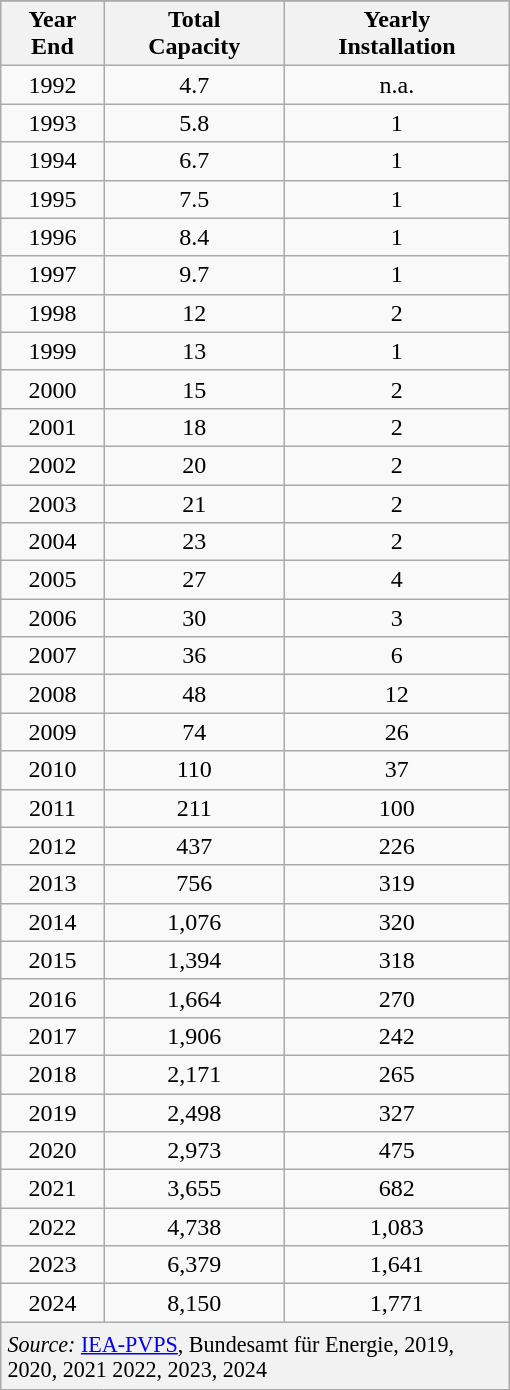<table class="wikitable floatright" style="text-align: center; width: 340px;">
<tr>
</tr>
<tr>
<th>Year<br>End</th>
<th>Total<br>Capacity</th>
<th>Yearly<br>Installation</th>
</tr>
<tr>
<td align=center>1992</td>
<td>4.7</td>
<td>n.a.</td>
</tr>
<tr>
<td align=center>1993</td>
<td>5.8</td>
<td>1</td>
</tr>
<tr>
<td align=center>1994</td>
<td>6.7</td>
<td>1</td>
</tr>
<tr>
<td align=center>1995</td>
<td>7.5</td>
<td>1</td>
</tr>
<tr>
<td align=center>1996</td>
<td>8.4</td>
<td>1</td>
</tr>
<tr>
<td align=center>1997</td>
<td>9.7</td>
<td>1</td>
</tr>
<tr>
<td align=center>1998</td>
<td>12</td>
<td>2</td>
</tr>
<tr>
<td align=center>1999</td>
<td>13</td>
<td>1</td>
</tr>
<tr>
<td align=center>2000</td>
<td>15</td>
<td>2</td>
</tr>
<tr>
<td align=center>2001</td>
<td>18</td>
<td>2</td>
</tr>
<tr>
<td align=center>2002</td>
<td>20</td>
<td>2</td>
</tr>
<tr>
<td align=center>2003</td>
<td>21</td>
<td>2</td>
</tr>
<tr>
<td align=center>2004</td>
<td>23</td>
<td>2</td>
</tr>
<tr>
<td align=center>2005</td>
<td>27</td>
<td>4</td>
</tr>
<tr>
<td align=center>2006</td>
<td>30</td>
<td>3</td>
</tr>
<tr>
<td align=center>2007</td>
<td>36</td>
<td>6</td>
</tr>
<tr>
<td align=center>2008</td>
<td>48</td>
<td>12</td>
</tr>
<tr>
<td align=center>2009</td>
<td>74</td>
<td>26</td>
</tr>
<tr>
<td align=center>2010</td>
<td>110</td>
<td>37</td>
</tr>
<tr>
<td align=center>2011</td>
<td>211</td>
<td>100</td>
</tr>
<tr>
<td align=center>2012</td>
<td>437</td>
<td>226</td>
</tr>
<tr>
<td align=center>2013</td>
<td>756</td>
<td>319</td>
</tr>
<tr>
<td align=center>2014</td>
<td>1,076</td>
<td>320</td>
</tr>
<tr>
<td>2015</td>
<td>1,394</td>
<td>318</td>
</tr>
<tr>
<td>2016</td>
<td>1,664</td>
<td>270</td>
</tr>
<tr>
<td>2017</td>
<td>1,906</td>
<td>242</td>
</tr>
<tr>
<td>2018</td>
<td>2,171</td>
<td>265</td>
</tr>
<tr>
<td>2019</td>
<td>2,498</td>
<td>327</td>
</tr>
<tr>
<td>2020</td>
<td>2,973</td>
<td>475</td>
</tr>
<tr>
<td>2021</td>
<td>3,655</td>
<td>682</td>
</tr>
<tr>
<td>2022</td>
<td>4,738</td>
<td>1,083</td>
</tr>
<tr>
<td>2023</td>
<td>6,379</td>
<td>1,641</td>
</tr>
<tr>
<td>2024</td>
<td>8,150</td>
<td>1,771</td>
</tr>
<tr>
<th colspan="3" style="font-weight: normal; font-size: 0.92em; text-align: left; padding: 6px 2px 4px 4px;"><em>Source:</em> <a href='#'>IEA-PVPS</a>, Bundesamt für Energie, 2019, 2020, 2021 2022, 2023, 2024</th>
</tr>
</table>
